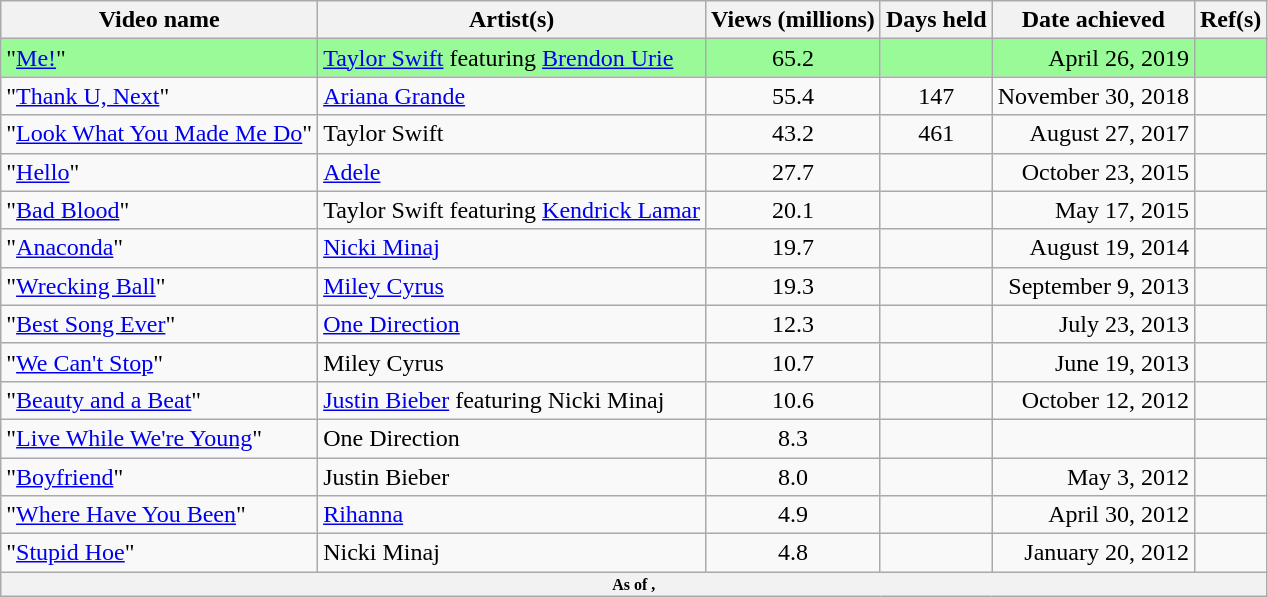<table class="wikitable sortable" style="text-align:center;">
<tr>
<th>Video name</th>
<th>Artist(s)</th>
<th>Views (millions)</th>
<th>Days held</th>
<th>Date achieved</th>
<th class="unsortable">Ref(s)</th>
</tr>
<tr bgcolor="#98fb98">
<td align="left">"<a href='#'>Me!</a>"</td>
<td align="left"><a href='#'>Taylor Swift</a> featuring <a href='#'>Brendon Urie</a></td>
<td>65.2</td>
<td></td>
<td align="right">April 26, 2019</td>
<td></td>
</tr>
<tr>
<td align="left">"<a href='#'>Thank U, Next</a>"</td>
<td align="left"><a href='#'>Ariana Grande</a></td>
<td>55.4</td>
<td>147</td>
<td align="right">November 30, 2018</td>
<td></td>
</tr>
<tr>
<td align="left">"<a href='#'>Look What You Made Me Do</a>"</td>
<td align="left">Taylor Swift</td>
<td>43.2</td>
<td>461</td>
<td align="right">August 27, 2017</td>
<td></td>
</tr>
<tr>
<td align="left">"<a href='#'>Hello</a>"</td>
<td align="left"><a href='#'>Adele</a></td>
<td>27.7</td>
<td></td>
<td align="right">October 23, 2015</td>
<td></td>
</tr>
<tr>
<td align="left">"<a href='#'>Bad Blood</a>"</td>
<td align="left">Taylor Swift featuring <a href='#'>Kendrick Lamar</a></td>
<td>20.1</td>
<td></td>
<td align="right">May 17, 2015</td>
<td></td>
</tr>
<tr>
<td align="left">"<a href='#'>Anaconda</a>"</td>
<td align="left"><a href='#'>Nicki Minaj</a></td>
<td>19.7</td>
<td></td>
<td align="right">August 19, 2014</td>
<td></td>
</tr>
<tr>
<td align="left">"<a href='#'>Wrecking Ball</a>"</td>
<td align="left"><a href='#'>Miley Cyrus</a></td>
<td>19.3</td>
<td></td>
<td align="right">September 9, 2013</td>
<td></td>
</tr>
<tr>
<td align="left">"<a href='#'>Best Song Ever</a>"</td>
<td align="left"><a href='#'>One Direction</a></td>
<td>12.3</td>
<td></td>
<td align="right">July 23, 2013</td>
<td></td>
</tr>
<tr>
<td align="left">"<a href='#'>We Can't Stop</a>"</td>
<td align="left">Miley Cyrus</td>
<td>10.7</td>
<td></td>
<td align="right">June 19, 2013</td>
<td></td>
</tr>
<tr>
<td align="left">"<a href='#'>Beauty and a Beat</a>"</td>
<td align="left"><a href='#'>Justin Bieber</a> featuring Nicki Minaj</td>
<td>10.6</td>
<td></td>
<td align="right">October 12, 2012</td>
<td></td>
</tr>
<tr>
<td align="left">"<a href='#'>Live While We're Young</a>"</td>
<td align="left">One Direction</td>
<td>8.3</td>
<td></td>
<td align="right"></td>
<td></td>
</tr>
<tr>
<td align="left">"<a href='#'>Boyfriend</a>"</td>
<td align="left">Justin Bieber</td>
<td>8.0</td>
<td></td>
<td align="right">May 3, 2012</td>
<td></td>
</tr>
<tr>
<td align="left">"<a href='#'>Where Have You Been</a>"</td>
<td align="left"><a href='#'>Rihanna</a></td>
<td>4.9</td>
<td></td>
<td align="right">April 30, 2012</td>
<td></td>
</tr>
<tr>
<td align=left>"<a href='#'>Stupid Hoe</a>"</td>
<td align=left>Nicki Minaj</td>
<td>4.8</td>
<td></td>
<td align="right">January 20, 2012</td>
<td></td>
</tr>
<tr>
<th colspan="6" style="text-align:center; font-size:8pt;">As of  , </th>
</tr>
</table>
